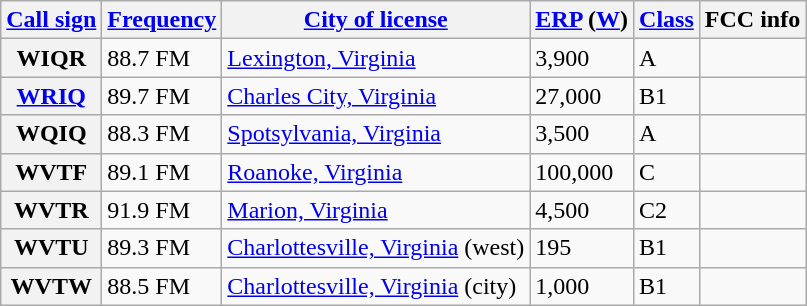<table class="wikitable sortable">
<tr>
<th scope="col"><a href='#'>Call sign</a></th>
<th scope="col" data-sort-type="number"><a href='#'>Frequency</a></th>
<th scope="col"><a href='#'>City of license</a></th>
<th scope="col" data-sort-type="number"><a href='#'>ERP</a> (<a href='#'>W</a>)</th>
<th scope="col"><a href='#'>Class</a></th>
<th scope="col" class="unsortable">FCC info</th>
</tr>
<tr>
<th scope="row">WIQR</th>
<td>88.7 FM</td>
<td><a href='#'>Lexington, Virginia</a></td>
<td>3,900</td>
<td>A</td>
<td></td>
</tr>
<tr>
<th scope="row"><a href='#'>WRIQ</a></th>
<td>89.7 FM</td>
<td><a href='#'>Charles City, Virginia</a></td>
<td>27,000</td>
<td>B1</td>
<td></td>
</tr>
<tr>
<th scope="row">WQIQ</th>
<td>88.3 FM</td>
<td><a href='#'>Spotsylvania, Virginia</a></td>
<td>3,500</td>
<td>A</td>
<td></td>
</tr>
<tr>
<th scope="row">WVTF</th>
<td>89.1 FM</td>
<td><a href='#'>Roanoke, Virginia</a></td>
<td>100,000</td>
<td>C</td>
<td></td>
</tr>
<tr>
<th scope="row">WVTR</th>
<td>91.9 FM</td>
<td><a href='#'>Marion, Virginia</a></td>
<td>4,500</td>
<td>C2</td>
<td></td>
</tr>
<tr>
<th scope="row">WVTU</th>
<td>89.3 FM</td>
<td><a href='#'>Charlottesville, Virginia</a> (west)</td>
<td>195</td>
<td>B1</td>
<td></td>
</tr>
<tr>
<th scope="row">WVTW</th>
<td>88.5 FM</td>
<td><a href='#'>Charlottesville, Virginia</a> (city)</td>
<td>1,000</td>
<td>B1</td>
<td></td>
</tr>
</table>
